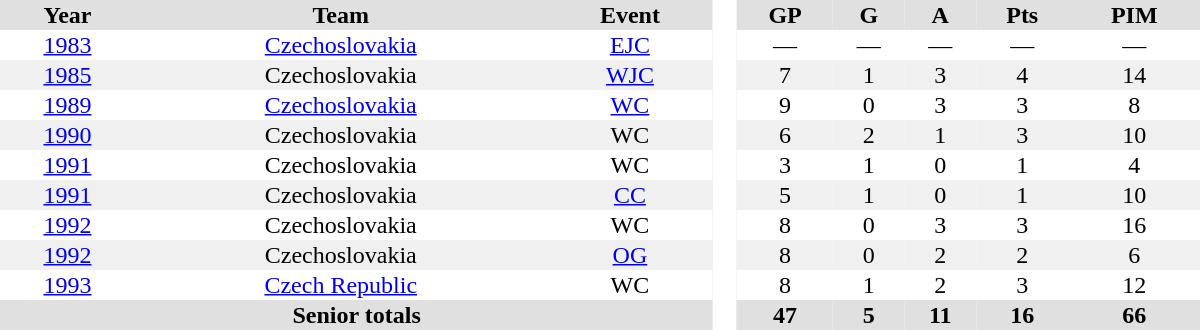<table border="0" cellpadding="1" cellspacing="0" style="text-align:center; width:50em">
<tr ALIGN="center" bgcolor="#e0e0e0">
<th>Year</th>
<th>Team</th>
<th>Event</th>
<th rowspan="99" bgcolor="#ffffff"> </th>
<th>GP</th>
<th>G</th>
<th>A</th>
<th>Pts</th>
<th>PIM</th>
</tr>
<tr>
<td><a href='#'>1983</a></td>
<td><a href='#'>Czechoslovakia</a></td>
<td><a href='#'>EJC</a></td>
<td>—</td>
<td>—</td>
<td>—</td>
<td>—</td>
<td>—</td>
</tr>
<tr bgcolor="#f0f0f0">
<td><a href='#'>1985</a></td>
<td>Czechoslovakia</td>
<td><a href='#'>WJC</a></td>
<td>7</td>
<td>1</td>
<td>3</td>
<td>4</td>
<td>14</td>
</tr>
<tr>
<td><a href='#'>1989</a></td>
<td><a href='#'>Czechoslovakia</a></td>
<td><a href='#'>WC</a></td>
<td>9</td>
<td>0</td>
<td>3</td>
<td>3</td>
<td>8</td>
</tr>
<tr bgcolor="#f0f0f0">
<td><a href='#'>1990</a></td>
<td>Czechoslovakia</td>
<td>WC</td>
<td>6</td>
<td>2</td>
<td>1</td>
<td>3</td>
<td>10</td>
</tr>
<tr>
<td><a href='#'>1991</a></td>
<td>Czechoslovakia</td>
<td>WC</td>
<td>3</td>
<td>1</td>
<td>0</td>
<td>1</td>
<td>4</td>
</tr>
<tr bgcolor="#f0f0f0">
<td><a href='#'>1991</a></td>
<td>Czechoslovakia</td>
<td><a href='#'>CC</a></td>
<td>5</td>
<td>1</td>
<td>0</td>
<td>1</td>
<td>10</td>
</tr>
<tr>
<td><a href='#'>1992</a></td>
<td>Czechoslovakia</td>
<td>WC</td>
<td>8</td>
<td>0</td>
<td>3</td>
<td>3</td>
<td>16</td>
</tr>
<tr bgcolor="#f0f0f0">
<td><a href='#'>1992</a></td>
<td>Czechoslovakia</td>
<td><a href='#'>OG</a></td>
<td>8</td>
<td>0</td>
<td>2</td>
<td>2</td>
<td>6</td>
</tr>
<tr>
<td><a href='#'>1993</a></td>
<td><a href='#'>Czech Republic</a></td>
<td>WC</td>
<td>8</td>
<td>1</td>
<td>2</td>
<td>3</td>
<td>12</td>
</tr>
<tr bgcolor="#e0e0e0">
<th colspan=3>Senior totals</th>
<th>47</th>
<th>5</th>
<th>11</th>
<th>16</th>
<th>66</th>
</tr>
</table>
